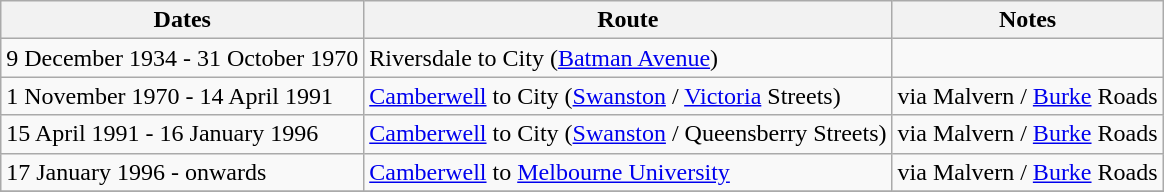<table class="wikitable sortable">
<tr>
<th>Dates</th>
<th>Route</th>
<th>Notes</th>
</tr>
<tr>
<td>9 December 1934 - 31 October 1970</td>
<td>Riversdale to City (<a href='#'>Batman Avenue</a>)</td>
<td></td>
</tr>
<tr>
<td>1 November 1970 - 14 April 1991</td>
<td><a href='#'>Camberwell</a> to City (<a href='#'>Swanston</a> / <a href='#'>Victoria</a> Streets)</td>
<td>via Malvern / <a href='#'>Burke</a> Roads</td>
</tr>
<tr>
<td>15 April 1991 - 16 January 1996</td>
<td><a href='#'>Camberwell</a> to City (<a href='#'>Swanston</a> / Queensberry Streets)</td>
<td>via Malvern / <a href='#'>Burke</a> Roads</td>
</tr>
<tr>
<td>17 January 1996 - onwards</td>
<td><a href='#'>Camberwell</a> to <a href='#'>Melbourne University</a></td>
<td>via Malvern / <a href='#'>Burke</a> Roads</td>
</tr>
<tr>
</tr>
</table>
